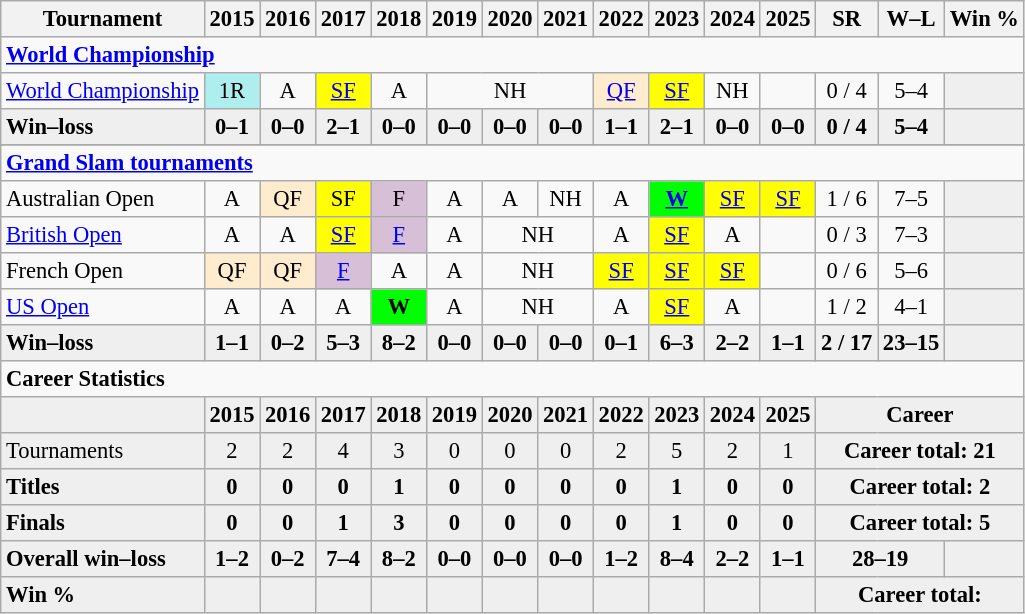<table class="wikitable nowrap" style=text-align:center;font-size:94%>
<tr>
<th>Tournament</th>
<th>2015</th>
<th>2016</th>
<th>2017</th>
<th>2018</th>
<th>2019</th>
<th>2020</th>
<th>2021</th>
<th>2022</th>
<th>2023</th>
<th>2024</th>
<th>2025</th>
<th>SR</th>
<th>W–L</th>
<th>Win %</th>
</tr>
<tr>
<td colspan="15" style="text-align:left"><strong><a href='#'>World Championship</a></strong></td>
</tr>
<tr>
<td align=left><a href='#'>World Championship</a></td>
<td bgcolor=afeeee>1R</td>
<td>A</td>
<td style="background:yellow;"><a href='#'>SF</a></td>
<td>A</td>
<td colspan=3>NH</td>
<td bgcolor=ffebcd><a href='#'>QF</a></td>
<td style="background:yellow;"><a href='#'>SF</a></td>
<td>NH</td>
<td></td>
<td>0 / 4</td>
<td>5–4</td>
<td bgcolor=efefef></td>
</tr>
<tr style=font-weight:bold;background:#efefef>
<td style=text-align:left>Win–loss</td>
<td>0–1</td>
<td>0–0</td>
<td>2–1</td>
<td>0–0</td>
<td>0–0</td>
<td>0–0</td>
<td>0–0</td>
<td>1–1</td>
<td>2–1</td>
<td>0–0</td>
<td>0–0</td>
<td>0 / 4</td>
<td>5–4</td>
<td bgcolor=efefef></td>
</tr>
<tr style=font-weight:bold;background:#efefef>
</tr>
<tr>
<td colspan="15" style="text-align:left"><strong><a href='#'>Grand Slam tournaments</a></strong></td>
</tr>
<tr>
<td align=left>Australian Open</td>
<td>A</td>
<td bgcolor=ffebcd>QF</td>
<td style="background:yellow;">SF</td>
<td style="background:thistle;">F</td>
<td>A</td>
<td>A</td>
<td>NH</td>
<td>A</td>
<td bgcolor=lime><a href='#'><strong>W</strong></a></td>
<td style="background:yellow;"><a href='#'>SF</a></td>
<td style="background:yellow;"><a href='#'>SF</a></td>
<td>1 / 6</td>
<td>7–5</td>
<td bgcolor=efefef></td>
</tr>
<tr>
<td align=left><a href='#'>British Open</a></td>
<td>A</td>
<td>A</td>
<td style="background:yellow;"><a href='#'>SF</a></td>
<td style="background:thistle;"><a href='#'>F</a></td>
<td>A</td>
<td colspan=2>NH</td>
<td>A</td>
<td style="background:yellow;"><a href='#'>SF</a></td>
<td>A</td>
<td></td>
<td>0 / 3</td>
<td>7–3</td>
<td bgcolor=efefef></td>
</tr>
<tr>
<td align=left>French Open</td>
<td bgcolor=ffebcd>QF</td>
<td bgcolor=ffebcd>QF</td>
<td style="background:thistle;"><a href='#'>F</a></td>
<td>A</td>
<td>A</td>
<td colspan=2>NH</td>
<td style="background:yellow;"><a href='#'>SF</a></td>
<td style="background:yellow;"><a href='#'>SF</a></td>
<td style="background:yellow;"><a href='#'>SF</a></td>
<td></td>
<td>0 / 6</td>
<td>5–6</td>
<td bgcolor=efefef></td>
</tr>
<tr>
<td align=left><a href='#'>US Open</a></td>
<td>A</td>
<td>A</td>
<td>A</td>
<td bgcolor=lime><strong>W</strong></td>
<td>A</td>
<td colspan=2>NH</td>
<td>A</td>
<td style="background:yellow;"><a href='#'>SF</a></td>
<td>A</td>
<td></td>
<td>1 / 2</td>
<td>4–1</td>
<td bgcolor=efefef></td>
</tr>
<tr style=font-weight:bold;background:#efefef>
<td style=text-align:left>Win–loss</td>
<td>1–1</td>
<td>0–2</td>
<td>5–3</td>
<td>8–2</td>
<td>0–0</td>
<td>0–0</td>
<td>0–0</td>
<td>0–1</td>
<td>6–3</td>
<td>2–2</td>
<td>1–1</td>
<td>2 / 17</td>
<td>23–15</td>
<td bgcolor=efefef></td>
</tr>
<tr>
<td colspan="15" style="text-align:left"><strong>Career Statistics</strong></td>
</tr>
<tr style="font-weight:bold;background:#EFEFEF;">
<td></td>
<td>2015</td>
<td>2016</td>
<td>2017</td>
<td>2018</td>
<td>2019</td>
<td>2020</td>
<td>2021</td>
<td>2022</td>
<td>2023</td>
<td>2024</td>
<td>2025</td>
<td colspan=3>Career</td>
</tr>
<tr style="background:#EFEFEF">
<td align=left>Tournaments</td>
<td>2</td>
<td>2</td>
<td>4</td>
<td>3</td>
<td>0</td>
<td>0</td>
<td>0</td>
<td>2</td>
<td>5</td>
<td>2</td>
<td>1</td>
<td colspan="3"><strong>Career total: 21</strong></td>
</tr>
<tr style=font-weight:bold;background:#efefef>
<td style=text-align:left>Titles</td>
<td>0</td>
<td>0</td>
<td>0</td>
<td>1</td>
<td>0</td>
<td>0</td>
<td>0</td>
<td>0</td>
<td>1</td>
<td>0</td>
<td>0</td>
<td colspan="3"><strong>Career total: 2</strong></td>
</tr>
<tr style=font-weight:bold;background:#efefef>
<td style=text-align:left>Finals</td>
<td>0</td>
<td>0</td>
<td>1</td>
<td>3</td>
<td>0</td>
<td>0</td>
<td>0</td>
<td>0</td>
<td>1</td>
<td>0</td>
<td>0</td>
<td colspan="3"><strong>Career total: 5</strong></td>
</tr>
<tr style=font-weight:bold;background:#efefef>
<td style=text-align:left>Overall win–loss</td>
<td>1–2</td>
<td>0–2</td>
<td>7–4</td>
<td>8–2</td>
<td>0–0</td>
<td>0–0</td>
<td>0–0</td>
<td>1–2</td>
<td>8–4</td>
<td>2–2</td>
<td>1–1</td>
<td colspan="2">28–19</td>
<td></td>
</tr>
<tr style=font-weight:bold;background:#efefef>
<td align=left>Win %</td>
<td></td>
<td></td>
<td></td>
<td></td>
<td></td>
<td></td>
<td></td>
<td></td>
<td></td>
<td></td>
<td></td>
<td colspan="3"><strong>Career total: </strong></td>
</tr>
</table>
